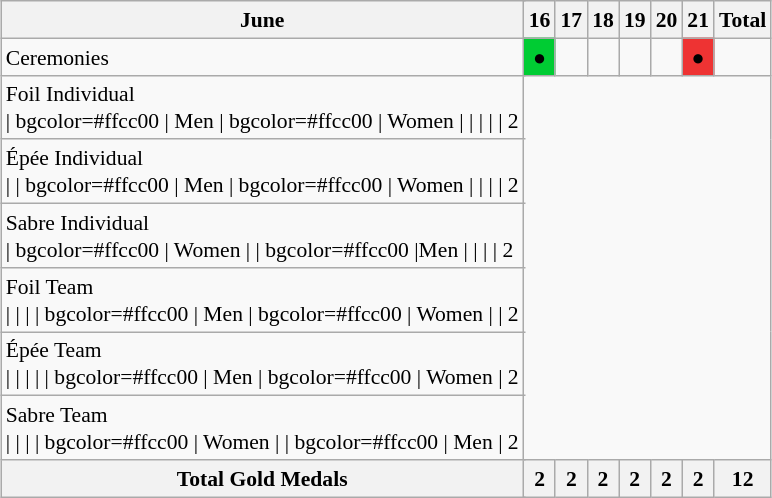<table class="wikitable" style="margin:0.5em auto; font-size:90%; line-height:1.25em;">
<tr>
<th colspan="2">June</th>
<th>16</th>
<th>17</th>
<th>18</th>
<th>19</th>
<th>20</th>
<th>21</th>
<th>Total</th>
</tr>
<tr>
<td colspan="2">Ceremonies</td>
<td bgcolor=#00cc33 align=center>●</td>
<td></td>
<td></td>
<td></td>
<td></td>
<td bgcolor=#ee3333 align=center>●</td>
<td></td>
</tr>
<tr align="center">
<td colspan="2" align="left">Foil Individual<br>| bgcolor=#ffcc00 | Men
| bgcolor=#ffcc00 | Women
|
|
| 
| 
| 2</td>
</tr>
<tr align="center">
<td colspan="2" align="left">Épée Individual<br>|
| bgcolor=#ffcc00 | Men
| bgcolor=#ffcc00 | Women
| 
| 
| 
| 2</td>
</tr>
<tr align="center">
<td colspan="2" align="left">Sabre Individual<br>| bgcolor=#ffcc00 | Women
|
| bgcolor=#ffcc00 |Men
| 
| 
| 
| 2</td>
</tr>
<tr align="center">
<td colspan="2" align="left">Foil Team<br>|
|
|
| bgcolor=#ffcc00 | Men
| bgcolor=#ffcc00 | Women
| 
| 2</td>
</tr>
<tr align="center">
<td colspan="2" align="left">Épée Team<br>|
|
| 
| 
| bgcolor=#ffcc00 | Men
| bgcolor=#ffcc00 | Women
| 2</td>
</tr>
<tr align="center">
<td colspan="2" align="left">Sabre Team<br>|
|
| 
| bgcolor=#ffcc00 | Women
| 
| bgcolor=#ffcc00 | Men
| 2</td>
</tr>
<tr>
<th colspan="2">Total Gold Medals</th>
<th>2</th>
<th>2</th>
<th>2</th>
<th>2</th>
<th>2</th>
<th>2</th>
<th>12</th>
</tr>
</table>
